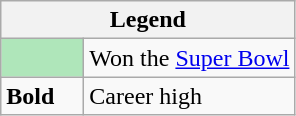<table class="wikitable mw-collapsible mw-collapsed">
<tr>
<th colspan="2">Legend</th>
</tr>
<tr>
<td style="background:#afe6ba; width:3em;"></td>
<td>Won the <a href='#'>Super Bowl</a></td>
</tr>
<tr>
<td><strong>Bold</strong></td>
<td>Career high</td>
</tr>
</table>
